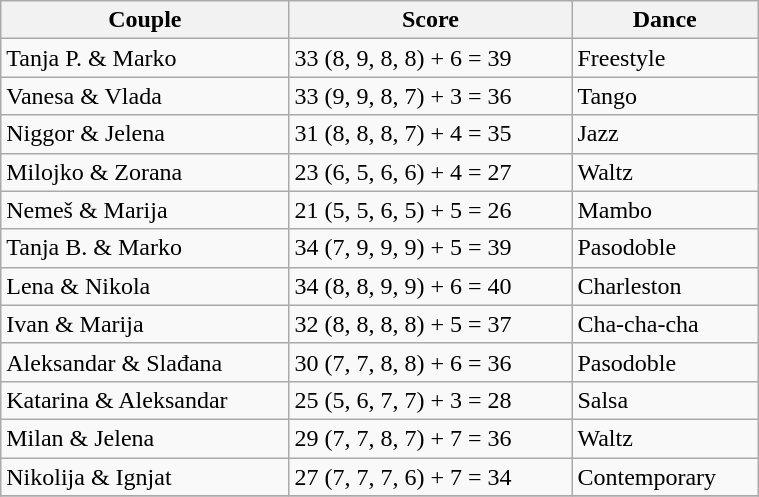<table class="wikitable" style="width:40%;">
<tr>
<th>Couple</th>
<th>Score</th>
<th>Dance</th>
</tr>
<tr>
<td>Tanja P. & Marko</td>
<td>33 (8, 9, 8, 8) + 6 = 39</td>
<td>Freestyle</td>
</tr>
<tr>
<td>Vanesa & Vlada</td>
<td>33 (9, 9, 8, 7) + 3 = 36</td>
<td>Tango</td>
</tr>
<tr>
<td>Niggor & Jelena</td>
<td>31 (8, 8, 8, 7) + 4 = 35</td>
<td>Jazz</td>
</tr>
<tr>
<td>Milojko & Zorana</td>
<td>23 (6, 5, 6, 6) + 4 = 27</td>
<td>Waltz</td>
</tr>
<tr>
<td>Nemeš & Marija</td>
<td>21 (5, 5, 6, 5) + 5 = 26</td>
<td>Mambo</td>
</tr>
<tr>
<td>Tanja B. & Marko</td>
<td>34 (7, 9, 9, 9) + 5 = 39</td>
<td>Pasodoble</td>
</tr>
<tr>
<td>Lena & Nikola</td>
<td>34 (8, 8, 9, 9) + 6 = 40</td>
<td>Charleston</td>
</tr>
<tr>
<td>Ivan & Marija</td>
<td>32 (8, 8, 8, 8) + 5 = 37</td>
<td>Cha-cha-cha</td>
</tr>
<tr>
<td>Aleksandar & Slađana</td>
<td>30 (7, 7, 8, 8) + 6 = 36</td>
<td>Pasodoble</td>
</tr>
<tr>
<td>Katarina & Aleksandar</td>
<td>25 (5, 6, 7, 7) + 3 = 28</td>
<td>Salsa</td>
</tr>
<tr>
<td>Milan & Jelena</td>
<td>29 (7, 7, 8, 7) + 7 = 36</td>
<td>Waltz</td>
</tr>
<tr>
<td>Nikolija & Ignjat</td>
<td>27 (7, 7, 7, 6) + 7 = 34</td>
<td>Contemporary</td>
</tr>
<tr>
</tr>
</table>
